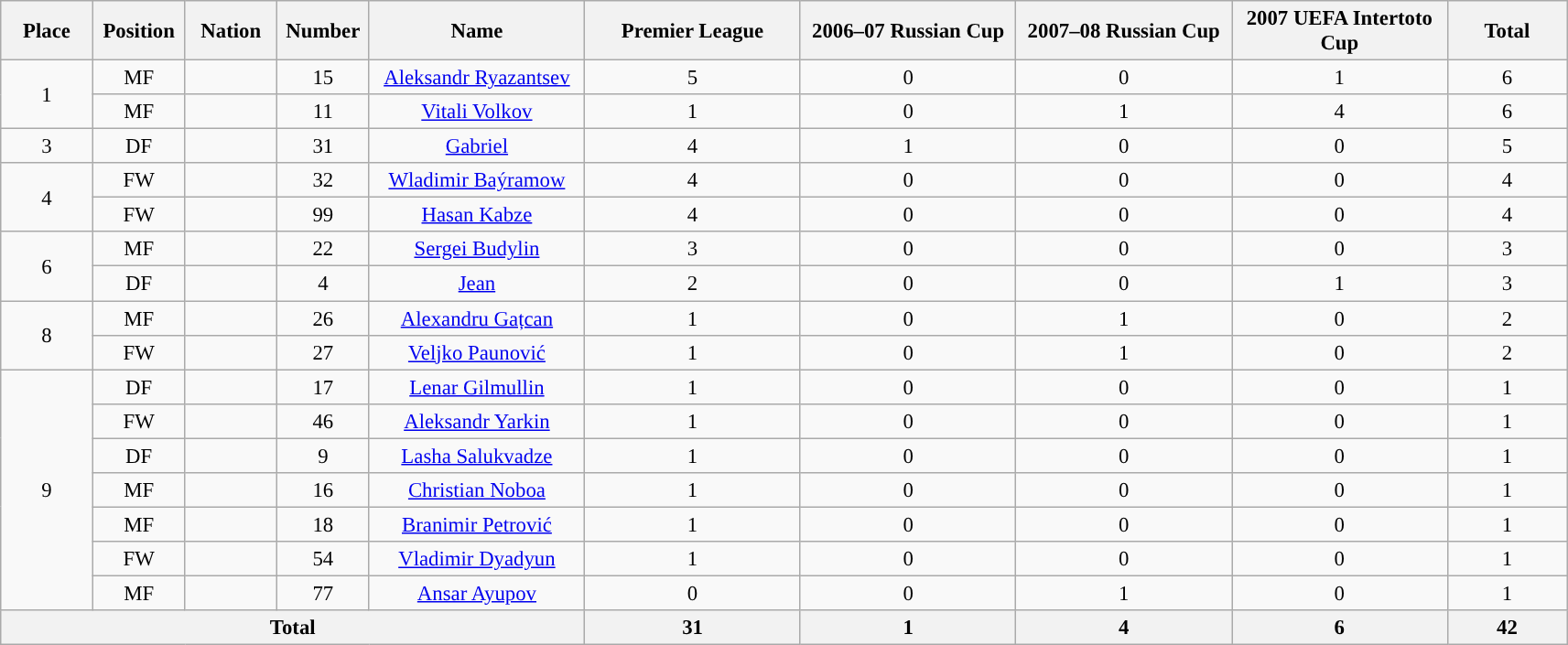<table class="wikitable" style="font-size: 95%; text-align: center;">
<tr>
<th width=60>Place</th>
<th width=60>Position</th>
<th width=60>Nation</th>
<th width=60>Number</th>
<th width=150>Name</th>
<th width=150>Premier League</th>
<th width=150>2006–07 Russian Cup</th>
<th width=150>2007–08 Russian Cup</th>
<th width=150>2007 UEFA Intertoto Cup</th>
<th width=80>Total</th>
</tr>
<tr>
<td rowspan="2">1</td>
<td>MF</td>
<td></td>
<td>15</td>
<td><a href='#'>Aleksandr Ryazantsev</a></td>
<td>5</td>
<td>0</td>
<td>0</td>
<td>1</td>
<td>6</td>
</tr>
<tr>
<td>MF</td>
<td></td>
<td>11</td>
<td><a href='#'>Vitali Volkov</a></td>
<td>1</td>
<td>0</td>
<td>1</td>
<td>4</td>
<td>6</td>
</tr>
<tr>
<td>3</td>
<td>DF</td>
<td></td>
<td>31</td>
<td><a href='#'>Gabriel</a></td>
<td>4</td>
<td>1</td>
<td>0</td>
<td>0</td>
<td>5</td>
</tr>
<tr>
<td rowspan="2">4</td>
<td>FW</td>
<td></td>
<td>32</td>
<td><a href='#'>Wladimir Baýramow</a></td>
<td>4</td>
<td>0</td>
<td>0</td>
<td>0</td>
<td>4</td>
</tr>
<tr>
<td>FW</td>
<td></td>
<td>99</td>
<td><a href='#'>Hasan Kabze</a></td>
<td>4</td>
<td>0</td>
<td>0</td>
<td>0</td>
<td>4</td>
</tr>
<tr>
<td rowspan="2">6</td>
<td>MF</td>
<td></td>
<td>22</td>
<td><a href='#'>Sergei Budylin</a></td>
<td>3</td>
<td>0</td>
<td>0</td>
<td>0</td>
<td>3</td>
</tr>
<tr>
<td>DF</td>
<td></td>
<td>4</td>
<td><a href='#'>Jean</a></td>
<td>2</td>
<td>0</td>
<td>0</td>
<td>1</td>
<td>3</td>
</tr>
<tr>
<td rowspan="2">8</td>
<td>MF</td>
<td></td>
<td>26</td>
<td><a href='#'>Alexandru Gațcan</a></td>
<td>1</td>
<td>0</td>
<td>1</td>
<td>0</td>
<td>2</td>
</tr>
<tr>
<td>FW</td>
<td></td>
<td>27</td>
<td><a href='#'>Veljko Paunović</a></td>
<td>1</td>
<td>0</td>
<td>1</td>
<td>0</td>
<td>2</td>
</tr>
<tr>
<td rowspan="7">9</td>
<td>DF</td>
<td></td>
<td>17</td>
<td><a href='#'>Lenar Gilmullin</a></td>
<td>1</td>
<td>0</td>
<td>0</td>
<td>0</td>
<td>1</td>
</tr>
<tr>
<td>FW</td>
<td></td>
<td>46</td>
<td><a href='#'>Aleksandr Yarkin</a></td>
<td>1</td>
<td>0</td>
<td>0</td>
<td>0</td>
<td>1</td>
</tr>
<tr>
<td>DF</td>
<td></td>
<td>9</td>
<td><a href='#'>Lasha Salukvadze</a></td>
<td>1</td>
<td>0</td>
<td>0</td>
<td>0</td>
<td>1</td>
</tr>
<tr>
<td>MF</td>
<td></td>
<td>16</td>
<td><a href='#'>Christian Noboa</a></td>
<td>1</td>
<td>0</td>
<td>0</td>
<td>0</td>
<td>1</td>
</tr>
<tr>
<td>MF</td>
<td></td>
<td>18</td>
<td><a href='#'>Branimir Petrović</a></td>
<td>1</td>
<td>0</td>
<td>0</td>
<td>0</td>
<td>1</td>
</tr>
<tr>
<td>FW</td>
<td></td>
<td>54</td>
<td><a href='#'>Vladimir Dyadyun</a></td>
<td>1</td>
<td>0</td>
<td>0</td>
<td>0</td>
<td>1</td>
</tr>
<tr>
<td>MF</td>
<td></td>
<td>77</td>
<td><a href='#'>Ansar Ayupov</a></td>
<td>0</td>
<td>0</td>
<td>1</td>
<td>0</td>
<td>1</td>
</tr>
<tr>
<th colspan=5>Total</th>
<th>31</th>
<th>1</th>
<th>4</th>
<th>6</th>
<th>42</th>
</tr>
</table>
